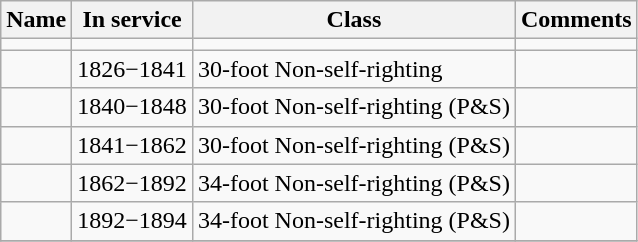<table class="wikitable">
<tr>
<th>Name</th>
<th>In service</th>
<th>Class</th>
<th>Comments</th>
</tr>
<tr>
<td></td>
<td></td>
<td></td>
<td></td>
</tr>
<tr>
<td></td>
<td>1826−1841</td>
<td>30-foot Non-self-righting</td>
<td></td>
</tr>
<tr>
<td><br></td>
<td>1840−1848</td>
<td>30-foot Non-self-righting (P&S)</td>
<td><br></td>
</tr>
<tr>
<td></td>
<td>1841−1862</td>
<td>30-foot Non-self-righting (P&S)</td>
<td></td>
</tr>
<tr>
<td></td>
<td>1862−1892</td>
<td>34-foot Non-self-righting (P&S)</td>
<td></td>
</tr>
<tr>
<td></td>
<td>1892−1894</td>
<td>34-foot Non-self-righting (P&S)</td>
<td><br></td>
</tr>
<tr>
</tr>
</table>
